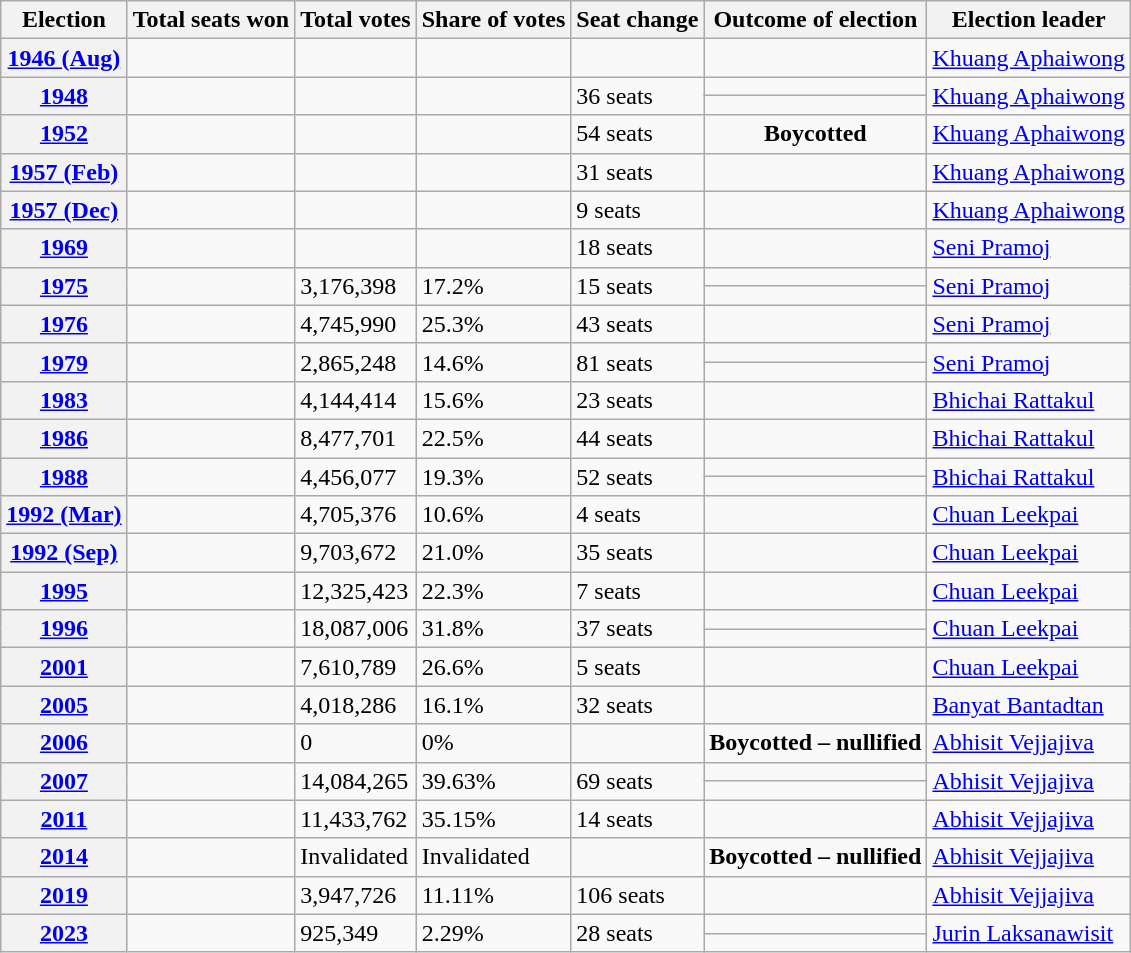<table class="wikitable">
<tr>
<th>Election</th>
<th>Total seats won</th>
<th>Total votes</th>
<th>Share of votes</th>
<th>Seat change</th>
<th>Outcome of election</th>
<th>Election leader</th>
</tr>
<tr>
<th><a href='#'>1946 (Aug)</a></th>
<td></td>
<td></td>
<td></td>
<td></td>
<td></td>
<td><a href='#'>Khuang Aphaiwong</a></td>
</tr>
<tr>
<th rowspan="2"><a href='#'>1948</a></th>
<td rowspan="2"></td>
<td rowspan="2"></td>
<td rowspan="2"></td>
<td rowspan="2">36 seats</td>
<td></td>
<td rowspan="2"><a href='#'>Khuang Aphaiwong</a></td>
</tr>
<tr>
<td></td>
</tr>
<tr>
<th><a href='#'>1952</a></th>
<td></td>
<td></td>
<td></td>
<td>54 seats</td>
<td align=center><strong>Boycotted</strong></td>
<td><a href='#'>Khuang Aphaiwong</a></td>
</tr>
<tr>
<th><a href='#'>1957 (Feb)</a></th>
<td></td>
<td></td>
<td></td>
<td>31 seats</td>
<td></td>
<td><a href='#'>Khuang Aphaiwong</a></td>
</tr>
<tr>
<th><a href='#'>1957 (Dec)</a></th>
<td></td>
<td></td>
<td></td>
<td>9 seats</td>
<td></td>
<td><a href='#'>Khuang Aphaiwong</a></td>
</tr>
<tr>
<th><a href='#'>1969</a></th>
<td></td>
<td></td>
<td></td>
<td>18 seats</td>
<td></td>
<td><a href='#'>Seni Pramoj</a></td>
</tr>
<tr>
<th rowspan="2"><a href='#'>1975</a></th>
<td rowspan="2"></td>
<td rowspan="2">3,176,398</td>
<td rowspan="2">17.2%</td>
<td rowspan="2">15 seats</td>
<td></td>
<td rowspan="2"><a href='#'>Seni Pramoj</a></td>
</tr>
<tr>
<td></td>
</tr>
<tr>
<th><a href='#'>1976</a></th>
<td></td>
<td>4,745,990</td>
<td>25.3%</td>
<td>43 seats</td>
<td></td>
<td><a href='#'>Seni Pramoj</a></td>
</tr>
<tr>
<th rowspan="2"><a href='#'>1979</a></th>
<td rowspan="2"></td>
<td rowspan="2">2,865,248</td>
<td rowspan="2">14.6%</td>
<td rowspan="2">81 seats</td>
<td></td>
<td rowspan="2"><a href='#'>Seni Pramoj</a></td>
</tr>
<tr>
<td></td>
</tr>
<tr>
<th><a href='#'>1983</a></th>
<td></td>
<td>4,144,414</td>
<td>15.6%</td>
<td>23 seats</td>
<td></td>
<td><a href='#'>Bhichai Rattakul</a></td>
</tr>
<tr>
<th><a href='#'>1986</a></th>
<td></td>
<td>8,477,701</td>
<td>22.5%</td>
<td>44 seats</td>
<td></td>
<td><a href='#'>Bhichai Rattakul</a></td>
</tr>
<tr>
<th rowspan="2"><a href='#'>1988</a></th>
<td rowspan="2"></td>
<td rowspan="2">4,456,077</td>
<td rowspan="2">19.3%</td>
<td rowspan="2">52 seats</td>
<td></td>
<td rowspan="2"><a href='#'>Bhichai Rattakul</a></td>
</tr>
<tr>
<td></td>
</tr>
<tr>
<th><a href='#'>1992 (Mar)</a></th>
<td></td>
<td>4,705,376</td>
<td>10.6%</td>
<td>4 seats</td>
<td></td>
<td><a href='#'>Chuan Leekpai</a></td>
</tr>
<tr>
<th><a href='#'>1992 (Sep)</a></th>
<td></td>
<td>9,703,672</td>
<td>21.0%</td>
<td>35 seats</td>
<td></td>
<td><a href='#'>Chuan Leekpai</a></td>
</tr>
<tr>
<th><a href='#'>1995</a></th>
<td></td>
<td>12,325,423</td>
<td>22.3%</td>
<td>7 seats</td>
<td></td>
<td><a href='#'>Chuan Leekpai</a></td>
</tr>
<tr>
<th rowspan="2"><a href='#'>1996</a></th>
<td rowspan="2"></td>
<td rowspan="2">18,087,006</td>
<td rowspan="2">31.8%</td>
<td rowspan="2">37 seats</td>
<td></td>
<td rowspan="2"><a href='#'>Chuan Leekpai</a></td>
</tr>
<tr>
<td></td>
</tr>
<tr>
<th><a href='#'>2001</a></th>
<td></td>
<td>7,610,789</td>
<td>26.6%</td>
<td>5 seats</td>
<td></td>
<td><a href='#'>Chuan Leekpai</a></td>
</tr>
<tr>
<th><a href='#'>2005</a></th>
<td></td>
<td>4,018,286</td>
<td>16.1%</td>
<td>32 seats</td>
<td></td>
<td><a href='#'>Banyat Bantadtan</a></td>
</tr>
<tr>
<th><a href='#'>2006</a></th>
<td></td>
<td>0</td>
<td>0%</td>
<td></td>
<td align=center><strong>Boycotted – nullified</strong></td>
<td><a href='#'>Abhisit Vejjajiva</a></td>
</tr>
<tr>
<th rowspan="2"><a href='#'>2007</a></th>
<td rowspan="2"></td>
<td rowspan="2">14,084,265</td>
<td rowspan="2">39.63%</td>
<td rowspan="2">69 seats</td>
<td></td>
<td rowspan="2"><a href='#'>Abhisit Vejjajiva</a></td>
</tr>
<tr>
<td></td>
</tr>
<tr>
<th><a href='#'>2011</a></th>
<td></td>
<td>11,433,762</td>
<td>35.15%</td>
<td>14 seats</td>
<td></td>
<td><a href='#'>Abhisit Vejjajiva</a></td>
</tr>
<tr>
<th><a href='#'>2014</a></th>
<td></td>
<td>Invalidated</td>
<td>Invalidated</td>
<td></td>
<td align=center><strong>Boycotted – nullified</strong></td>
<td><a href='#'>Abhisit Vejjajiva</a></td>
</tr>
<tr>
<th><a href='#'>2019</a></th>
<td></td>
<td>3,947,726</td>
<td>11.11%</td>
<td>106 seats</td>
<td></td>
<td><a href='#'>Abhisit Vejjajiva</a></td>
</tr>
<tr>
<th rowspan="2"><a href='#'>2023</a></th>
<td rowspan="2"></td>
<td rowspan="2">925,349</td>
<td rowspan="2">2.29%</td>
<td rowspan="2">28 seats</td>
<td></td>
<td rowspan="2"><a href='#'>Jurin Laksanawisit</a></td>
</tr>
<tr>
<td></td>
</tr>
</table>
